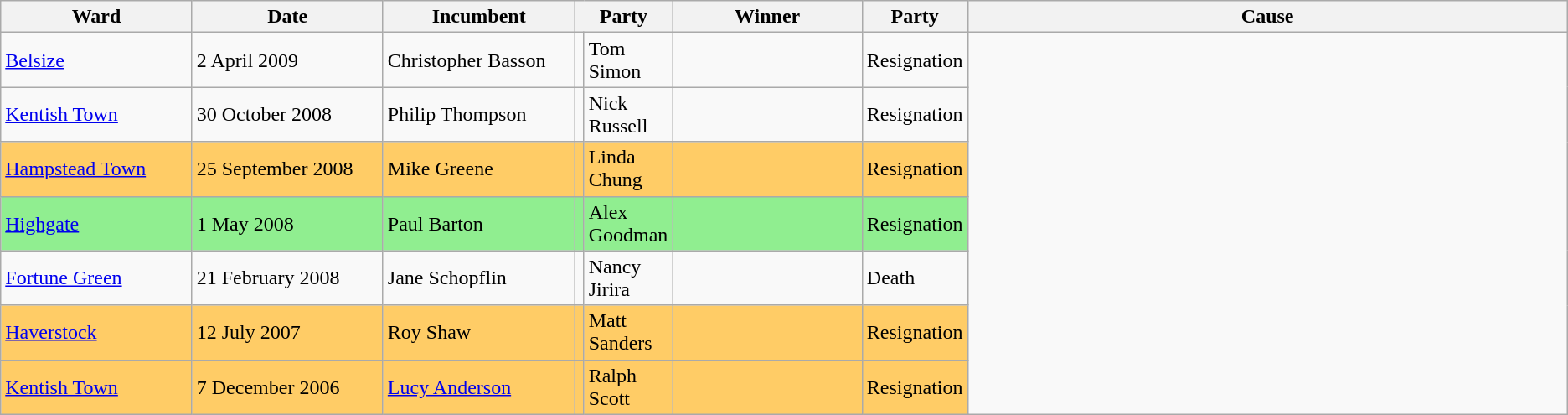<table class="wikitable">
<tr>
<th scope="col" style="width:150px">Ward</th>
<th scope="col" style="width:150px">Date</th>
<th scope="col" style="width:150px">Incumbent</th>
<th scope="col" colspan="2" style="width:150px">Party</th>
<th scope="col" style="width:150px">Winner</th>
<th scope="col" colspan="2" style="width:150px">Party</th>
<th scope="col" style="width:500px">Cause</th>
</tr>
<tr>
<td><a href='#'>Belsize</a></td>
<td>2 April 2009</td>
<td>Christopher Basson</td>
<td></td>
<td>Tom Simon</td>
<td></td>
<td>Resignation</td>
</tr>
<tr>
<td><a href='#'>Kentish Town</a></td>
<td>30 October 2008</td>
<td>Philip Thompson</td>
<td></td>
<td>Nick Russell</td>
<td></td>
<td>Resignation</td>
</tr>
<tr style="background-color:#FFCC66">
<td><a href='#'>Hampstead Town</a></td>
<td>25 September 2008</td>
<td>Mike Greene</td>
<td></td>
<td>Linda Chung</td>
<td></td>
<td>Resignation</td>
</tr>
<tr style="background-color:lightgreen">
<td><a href='#'>Highgate</a></td>
<td>1 May 2008</td>
<td>Paul Barton</td>
<td></td>
<td>Alex Goodman</td>
<td></td>
<td>Resignation</td>
</tr>
<tr>
<td><a href='#'>Fortune Green</a></td>
<td>21 February 2008</td>
<td>Jane Schopflin</td>
<td></td>
<td>Nancy Jirira</td>
<td></td>
<td>Death</td>
</tr>
<tr style="background-color:#FFCC66">
<td><a href='#'>Haverstock</a></td>
<td>12 July 2007</td>
<td>Roy Shaw</td>
<td></td>
<td>Matt Sanders</td>
<td></td>
<td>Resignation</td>
</tr>
<tr style="background-color:#FFCC66">
<td><a href='#'>Kentish Town</a></td>
<td>7 December 2006</td>
<td><a href='#'>Lucy Anderson</a></td>
<td></td>
<td>Ralph Scott</td>
<td></td>
<td>Resignation</td>
</tr>
</table>
